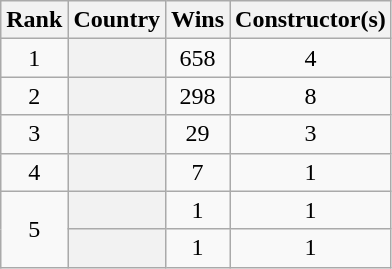<table class="sortable plainrowheaders wikitable">
<tr>
<th scope=col>Rank</th>
<th scope=col>Country</th>
<th scope=col>Wins</th>
<th scope=col>Constructor(s)</th>
</tr>
<tr>
<td align=center>1</td>
<th scope=row></th>
<td align=center>658</td>
<td align=center>4</td>
</tr>
<tr>
<td align=center>2</td>
<th scope=row></th>
<td align=center>298</td>
<td align=center>8</td>
</tr>
<tr>
<td align=center>3</td>
<th scope=row></th>
<td align=center>29</td>
<td align=center>3</td>
</tr>
<tr>
<td align=center>4</td>
<th scope=row></th>
<td align=center>7</td>
<td align=center>1</td>
</tr>
<tr>
<td rowspan="2" align="center">5</td>
<th scope=row></th>
<td align=center>1</td>
<td align=center>1</td>
</tr>
<tr>
<th scope=row></th>
<td align=center>1</td>
<td align=center>1</td>
</tr>
</table>
